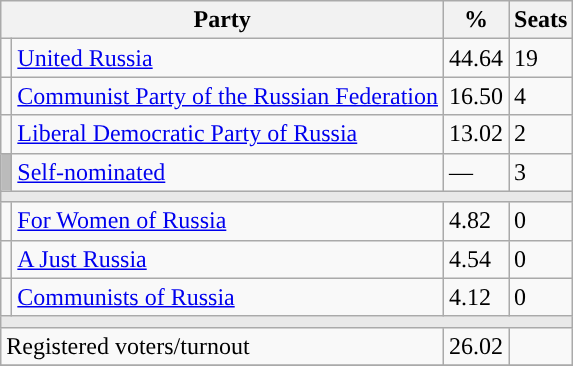<table class="wikitable">
<tr>
<th colspan=2>Party</th>
<th>%</th>
<th>Seats</th>
</tr>
<tr>
<td style="background:"></td>
<td><a href='#'>United Russia</a></td>
<td>44.64</td>
<td>19</td>
</tr>
<tr>
<td style="background:"></td>
<td><a href='#'>Communist Party of the Russian Federation</a></td>
<td>16.50</td>
<td>4</td>
</tr>
<tr>
<td style="background:"></td>
<td><a href='#'>Liberal Democratic Party of Russia</a></td>
<td>13.02</td>
<td>2</td>
</tr>
<tr>
<td style="background:#BBBBBB;"></td>
<td><a href='#'>Self-nominated</a></td>
<td>—</td>
<td>3</td>
</tr>
<tr>
<td colspan=4 style="background:#E9E9E9;"></td>
</tr>
<tr>
<td style="background:"></td>
<td><a href='#'>For Women of Russia</a></td>
<td>4.82</td>
<td>0</td>
</tr>
<tr>
<td style="background:"></td>
<td><a href='#'>A Just Russia</a></td>
<td>4.54</td>
<td>0</td>
</tr>
<tr>
<td style="background:"></td>
<td><a href='#'>Communists of Russia</a></td>
<td>4.12</td>
<td>0</td>
</tr>
<tr>
<td colspan=4 style="background:#E9E9E9;"></td>
</tr>
<tr>
<td align=left colspan=2>Registered voters/turnout</td>
<td>26.02</td>
<td></td>
</tr>
<tr>
</tr>
</table>
